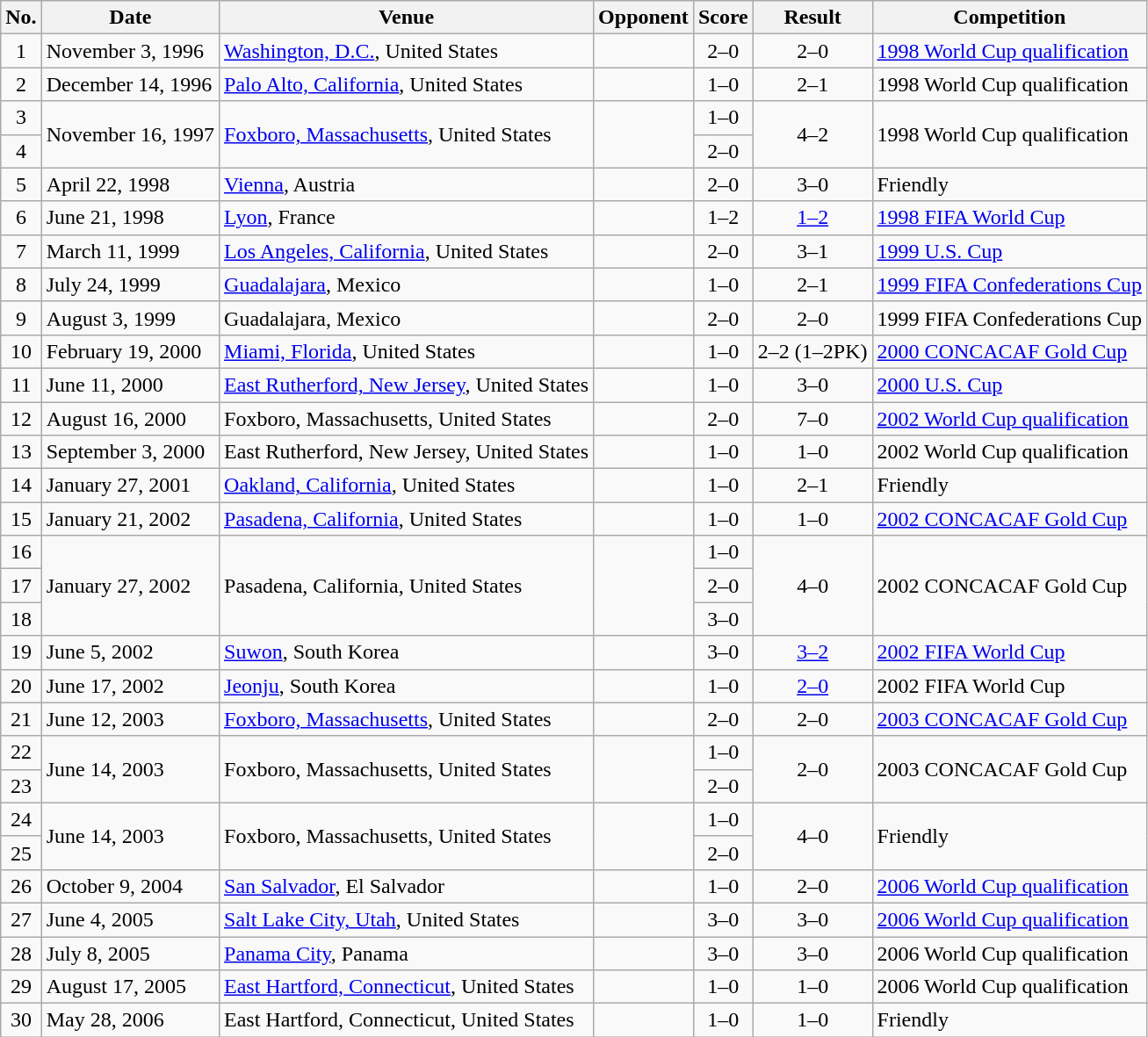<table class="wikitable sortable">
<tr>
<th scope="col">No.</th>
<th scope="col">Date</th>
<th scope="col">Venue</th>
<th scope="col">Opponent</th>
<th scope="col">Score</th>
<th scope="col">Result</th>
<th scope="col">Competition</th>
</tr>
<tr>
<td align="center">1</td>
<td>November 3, 1996</td>
<td><a href='#'>Washington, D.C.</a>, United States</td>
<td></td>
<td align="center">2–0</td>
<td align="center">2–0</td>
<td><a href='#'>1998 World Cup qualification</a></td>
</tr>
<tr>
<td align="center">2</td>
<td>December 14, 1996</td>
<td><a href='#'>Palo Alto, California</a>, United States</td>
<td></td>
<td align="center">1–0</td>
<td align="center">2–1</td>
<td>1998 World Cup qualification</td>
</tr>
<tr>
<td align="center">3</td>
<td rowspan="2">November 16, 1997</td>
<td rowspan="2"><a href='#'>Foxboro, Massachusetts</a>, United States</td>
<td rowspan="2"></td>
<td align="center">1–0</td>
<td rowspan="2" style="text-align:center">4–2</td>
<td rowspan="2">1998 World Cup qualification</td>
</tr>
<tr>
<td align="center">4</td>
<td align="center">2–0</td>
</tr>
<tr>
<td align="center">5</td>
<td>April 22, 1998</td>
<td><a href='#'>Vienna</a>, Austria</td>
<td></td>
<td align="center">2–0</td>
<td align="center">3–0</td>
<td>Friendly</td>
</tr>
<tr>
<td align="center">6</td>
<td>June 21, 1998</td>
<td><a href='#'>Lyon</a>, France</td>
<td></td>
<td align="center">1–2</td>
<td align="center"><a href='#'>1–2</a></td>
<td><a href='#'>1998 FIFA World Cup</a></td>
</tr>
<tr>
<td align="center">7</td>
<td>March 11, 1999</td>
<td><a href='#'>Los Angeles, California</a>, United States</td>
<td></td>
<td align="center">2–0</td>
<td align="center">3–1</td>
<td><a href='#'>1999 U.S. Cup</a></td>
</tr>
<tr>
<td align="center">8</td>
<td>July 24, 1999</td>
<td><a href='#'>Guadalajara</a>, Mexico</td>
<td></td>
<td align="center">1–0</td>
<td align="center">2–1</td>
<td><a href='#'>1999 FIFA Confederations Cup</a></td>
</tr>
<tr>
<td align="center">9</td>
<td>August 3, 1999</td>
<td>Guadalajara, Mexico</td>
<td></td>
<td align="center">2–0</td>
<td align="center">2–0</td>
<td>1999 FIFA Confederations Cup</td>
</tr>
<tr>
<td align="center">10</td>
<td>February 19, 2000</td>
<td><a href='#'>Miami, Florida</a>, United States</td>
<td></td>
<td align="center">1–0</td>
<td align="center">2–2 (1–2PK)</td>
<td><a href='#'>2000 CONCACAF Gold Cup</a></td>
</tr>
<tr>
<td align="center">11</td>
<td>June 11, 2000</td>
<td><a href='#'>East Rutherford, New Jersey</a>, United States</td>
<td></td>
<td align="center">1–0</td>
<td align="center">3–0</td>
<td><a href='#'>2000 U.S. Cup</a></td>
</tr>
<tr>
<td align="center">12</td>
<td>August 16, 2000</td>
<td>Foxboro, Massachusetts, United States</td>
<td></td>
<td align="center">2–0</td>
<td align="center">7–0</td>
<td><a href='#'>2002 World Cup qualification</a></td>
</tr>
<tr>
<td align="center">13</td>
<td>September 3, 2000</td>
<td>East Rutherford, New Jersey, United States</td>
<td></td>
<td align="center">1–0</td>
<td align="center">1–0</td>
<td>2002 World Cup qualification</td>
</tr>
<tr>
<td align="center">14</td>
<td>January 27, 2001</td>
<td><a href='#'>Oakland, California</a>, United States</td>
<td></td>
<td align="center">1–0</td>
<td align="center">2–1</td>
<td>Friendly</td>
</tr>
<tr>
<td align="center">15</td>
<td>January 21, 2002</td>
<td><a href='#'>Pasadena, California</a>, United States</td>
<td></td>
<td align="center">1–0</td>
<td align="center">1–0</td>
<td><a href='#'>2002 CONCACAF Gold Cup</a></td>
</tr>
<tr>
<td align="center">16</td>
<td rowspan="3">January 27, 2002</td>
<td rowspan="3">Pasadena, California, United States</td>
<td rowspan="3"></td>
<td align="center">1–0</td>
<td rowspan="3" style="text-align:center">4–0</td>
<td rowspan="3">2002 CONCACAF Gold Cup</td>
</tr>
<tr>
<td align="center">17</td>
<td align="center">2–0</td>
</tr>
<tr>
<td align="center">18</td>
<td align="center">3–0</td>
</tr>
<tr>
<td align="center">19</td>
<td>June 5, 2002</td>
<td><a href='#'>Suwon</a>, South Korea</td>
<td></td>
<td align="center">3–0</td>
<td align="center"><a href='#'>3–2</a></td>
<td><a href='#'>2002 FIFA World Cup</a></td>
</tr>
<tr>
<td align="center">20</td>
<td>June 17, 2002</td>
<td><a href='#'>Jeonju</a>, South Korea</td>
<td></td>
<td align="center">1–0</td>
<td align="center"><a href='#'>2–0</a></td>
<td>2002 FIFA World Cup</td>
</tr>
<tr>
<td align="center">21</td>
<td>June 12, 2003</td>
<td><a href='#'>Foxboro, Massachusetts</a>, United States</td>
<td></td>
<td align="center">2–0</td>
<td align="center">2–0</td>
<td><a href='#'>2003 CONCACAF Gold Cup</a></td>
</tr>
<tr>
<td align="center">22</td>
<td rowspan="2">June 14, 2003</td>
<td rowspan="2">Foxboro, Massachusetts, United States</td>
<td rowspan="2"></td>
<td align="center">1–0</td>
<td rowspan="2" style="text-align:center">2–0</td>
<td rowspan="2">2003 CONCACAF Gold Cup</td>
</tr>
<tr>
<td align="center">23</td>
<td align="center">2–0</td>
</tr>
<tr>
<td align="center">24</td>
<td rowspan="2">June 14, 2003</td>
<td rowspan="2">Foxboro, Massachusetts, United States</td>
<td rowspan="2"></td>
<td align="center">1–0</td>
<td rowspan="2" style="text-align:center">4–0</td>
<td rowspan="2">Friendly</td>
</tr>
<tr>
<td align="center">25</td>
<td align="center">2–0</td>
</tr>
<tr>
<td align="center">26</td>
<td>October 9, 2004</td>
<td><a href='#'>San Salvador</a>, El Salvador</td>
<td></td>
<td align="center">1–0</td>
<td align="center">2–0</td>
<td><a href='#'>2006 World Cup qualification</a></td>
</tr>
<tr>
<td align="center">27</td>
<td>June 4, 2005</td>
<td><a href='#'>Salt Lake City, Utah</a>, United States</td>
<td></td>
<td align="center">3–0</td>
<td align="center">3–0</td>
<td><a href='#'>2006 World Cup qualification</a></td>
</tr>
<tr>
<td align="center">28</td>
<td>July 8, 2005</td>
<td><a href='#'>Panama City</a>, Panama</td>
<td></td>
<td align="center">3–0</td>
<td align="center">3–0</td>
<td>2006 World Cup qualification</td>
</tr>
<tr>
<td align="center">29</td>
<td>August 17, 2005</td>
<td><a href='#'>East Hartford, Connecticut</a>, United States</td>
<td></td>
<td align="center">1–0</td>
<td align="center">1–0</td>
<td>2006 World Cup qualification</td>
</tr>
<tr>
<td align="center">30</td>
<td>May 28, 2006</td>
<td>East Hartford, Connecticut, United States</td>
<td></td>
<td align="center">1–0</td>
<td align="center">1–0</td>
<td>Friendly</td>
</tr>
</table>
